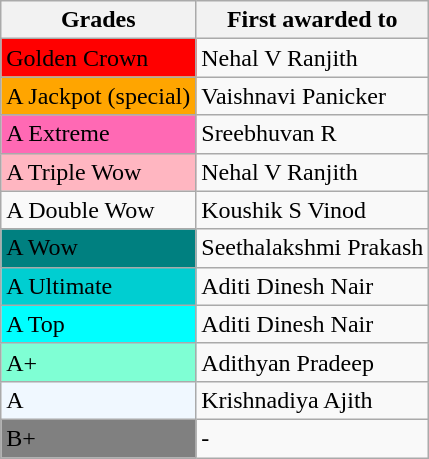<table class="wikitable">
<tr>
<th>Grades</th>
<th>First awarded to</th>
</tr>
<tr>
<td style="background: Red">Golden Crown</td>
<td>Nehal V Ranjith</td>
</tr>
<tr>
<td style="background: Orange">A Jackpot (special)</td>
<td>Vaishnavi Panicker</td>
</tr>
<tr>
<td style="background: HotPink">A Extreme</td>
<td>Sreebhuvan R</td>
</tr>
<tr>
<td style="background: LightPink">A Triple Wow</td>
<td>Nehal V Ranjith</td>
</tr>
<tr>
<td style="background: BabyPink">A Double Wow</td>
<td>Koushik S Vinod</td>
</tr>
<tr>
<td style="background: Teal">A Wow</td>
<td>Seethalakshmi Prakash</td>
</tr>
<tr>
<td style="background: DarkTurquoise">A Ultimate</td>
<td>Aditi Dinesh Nair</td>
</tr>
<tr>
<td style="background: Cyan">A Top</td>
<td>Aditi Dinesh Nair</td>
</tr>
<tr>
<td style="background: Aquamarine">A+</td>
<td>Adithyan Pradeep</td>
</tr>
<tr>
<td style="background: AliceBlue">A</td>
<td>Krishnadiya Ajith</td>
</tr>
<tr>
<td style="background: Grey">B+</td>
<td>-</td>
</tr>
</table>
